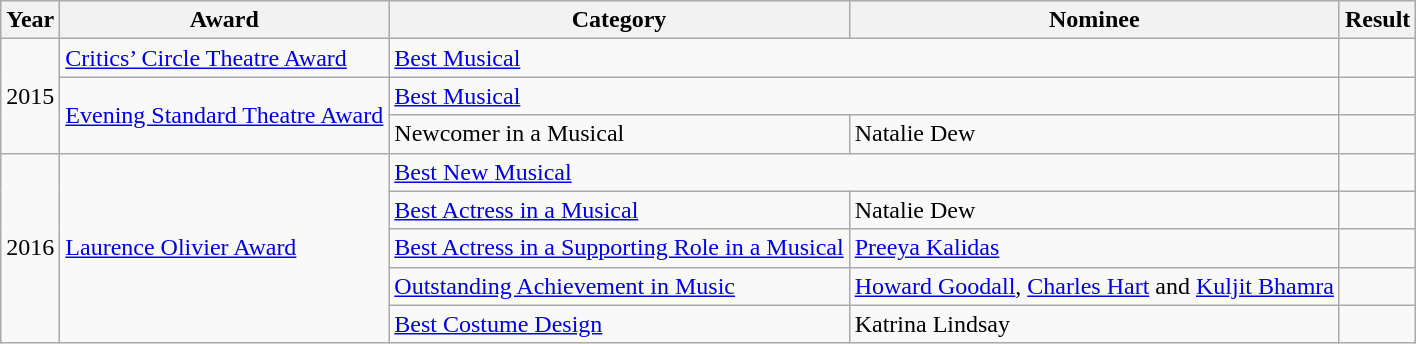<table class="wikitable sortable">
<tr>
<th>Year</th>
<th>Award</th>
<th>Category</th>
<th>Nominee</th>
<th>Result</th>
</tr>
<tr>
<td rowspan="3">2015</td>
<td><a href='#'>Critics’ Circle Theatre Award</a></td>
<td colspan="2"><a href='#'>Best Musical</a></td>
<td></td>
</tr>
<tr>
<td rowspan="2"><a href='#'>Evening Standard Theatre Award</a></td>
<td colspan="2"><a href='#'>Best Musical</a></td>
<td></td>
</tr>
<tr>
<td>Newcomer in a Musical</td>
<td>Natalie Dew</td>
<td></td>
</tr>
<tr>
<td rowspan="5">2016</td>
<td rowspan="5"><a href='#'>Laurence Olivier Award</a></td>
<td colspan="2"><a href='#'>Best New Musical</a></td>
<td></td>
</tr>
<tr>
<td><a href='#'>Best Actress in a Musical</a></td>
<td>Natalie Dew</td>
<td></td>
</tr>
<tr>
<td><a href='#'>Best Actress in a Supporting Role in a Musical</a></td>
<td><a href='#'>Preeya Kalidas</a></td>
<td></td>
</tr>
<tr>
<td><a href='#'>Outstanding Achievement in Music</a></td>
<td><a href='#'>Howard Goodall</a>, <a href='#'>Charles Hart</a> and <a href='#'>Kuljit Bhamra</a></td>
<td></td>
</tr>
<tr>
<td><a href='#'>Best Costume Design</a></td>
<td>Katrina Lindsay</td>
<td></td>
</tr>
</table>
